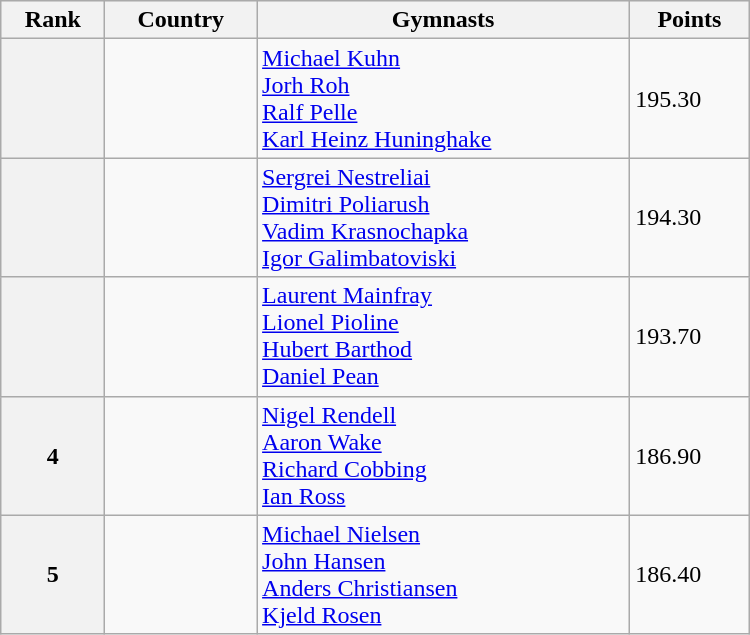<table class="wikitable" width=500>
<tr bgcolor="#efefef">
<th>Rank</th>
<th>Country</th>
<th>Gymnasts</th>
<th>Points</th>
</tr>
<tr>
<th></th>
<td></td>
<td><a href='#'>Michael Kuhn</a> <br> <a href='#'>Jorh Roh</a> <br> <a href='#'>Ralf Pelle</a> <br> <a href='#'>Karl Heinz Huninghake</a></td>
<td>195.30</td>
</tr>
<tr>
<th></th>
<td></td>
<td><a href='#'>Sergrei Nestreliai</a> <br> <a href='#'>Dimitri Poliarush</a> <br> <a href='#'>Vadim Krasnochapka</a><br> <a href='#'>Igor Galimbatoviski</a></td>
<td>194.30</td>
</tr>
<tr>
<th></th>
<td></td>
<td><a href='#'>Laurent Mainfray</a> <br> <a href='#'>Lionel Pioline</a> <br> <a href='#'>Hubert Barthod</a> <br> <a href='#'>Daniel Pean</a></td>
<td>193.70</td>
</tr>
<tr>
<th>4</th>
<td></td>
<td><a href='#'>Nigel Rendell</a> <br> <a href='#'>Aaron Wake</a> <br> <a href='#'>Richard Cobbing</a> <br> <a href='#'>Ian Ross</a></td>
<td>186.90</td>
</tr>
<tr>
<th>5</th>
<td></td>
<td><a href='#'>Michael Nielsen</a> <br> <a href='#'>John Hansen</a> <br> <a href='#'>Anders Christiansen</a> <br> <a href='#'>Kjeld Rosen</a></td>
<td>186.40</td>
</tr>
</table>
